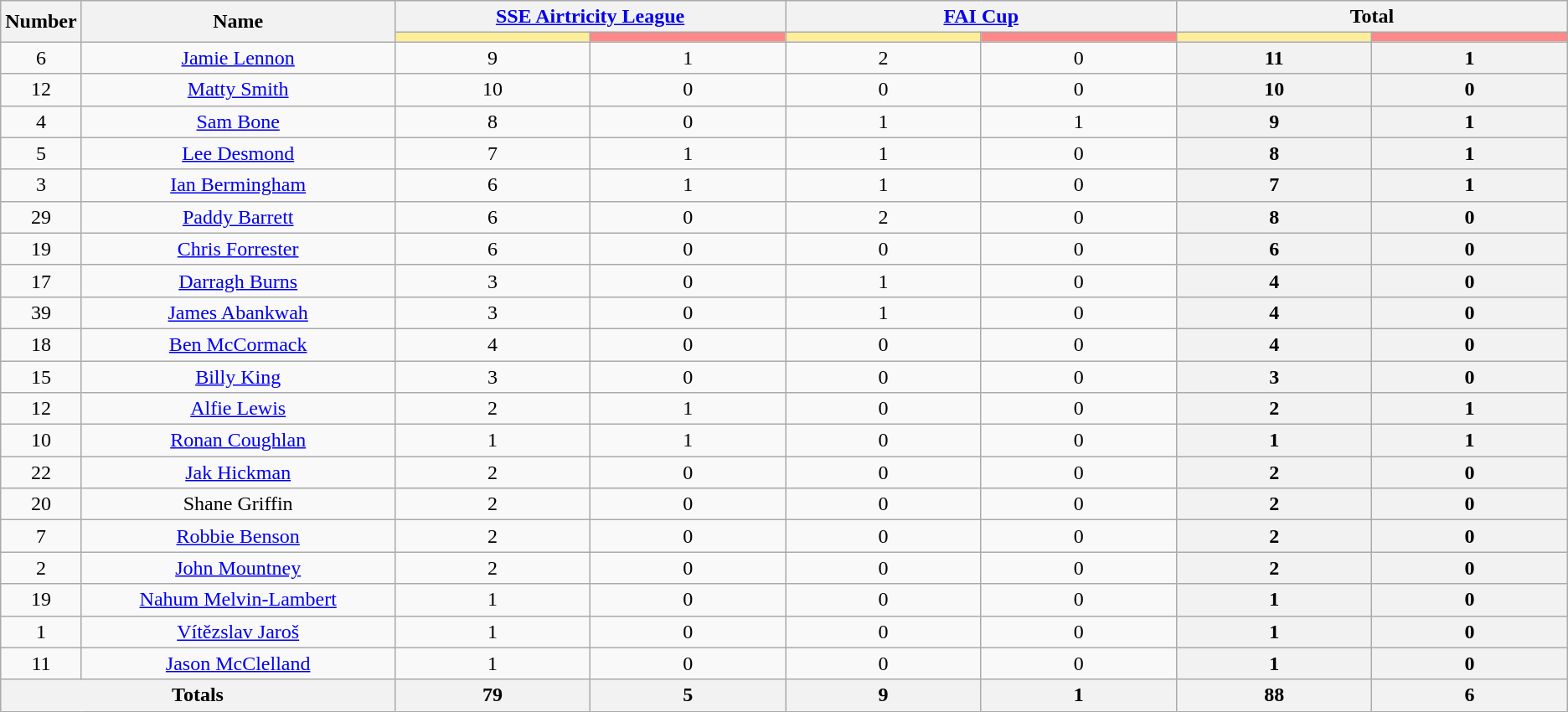<table class="wikitable" style="text-align:center">
<tr>
<th rowspan="2" style="width:5%">Number</th>
<th rowspan="2" style="width:20%">Name</th>
<th colspan="2"><a href='#'>SSE Airtricity League</a></th>
<th colspan="2"><a href='#'>FAI Cup</a></th>
<th colspan="2">Total</th>
</tr>
<tr>
<th style="width:60px;background:#fe9"></th>
<th style="width:60px;background:#f88"></th>
<th style="width:60px;background:#fe9"></th>
<th style="width:60px;background:#f88"></th>
<th style="width:60px;background:#fe9"></th>
<th style="width:60px;background:#f88"></th>
</tr>
<tr>
<td>6</td>
<td><a href='#'>Jamie Lennon</a></td>
<td>9</td>
<td>1</td>
<td>2</td>
<td>0</td>
<th>11</th>
<th>1</th>
</tr>
<tr>
<td>12</td>
<td><a href='#'>Matty Smith</a></td>
<td>10</td>
<td>0</td>
<td>0</td>
<td>0</td>
<th>10</th>
<th>0</th>
</tr>
<tr>
<td>4</td>
<td><a href='#'>Sam Bone</a></td>
<td>8</td>
<td>0</td>
<td>1</td>
<td>1</td>
<th>9</th>
<th>1</th>
</tr>
<tr>
<td>5</td>
<td><a href='#'>Lee Desmond</a></td>
<td>7</td>
<td>1</td>
<td>1</td>
<td>0</td>
<th>8</th>
<th>1</th>
</tr>
<tr>
<td>3</td>
<td><a href='#'>Ian Bermingham</a></td>
<td>6</td>
<td>1</td>
<td>1</td>
<td>0</td>
<th>7</th>
<th>1</th>
</tr>
<tr>
<td>29</td>
<td><a href='#'>Paddy Barrett</a></td>
<td>6</td>
<td>0</td>
<td>2</td>
<td>0</td>
<th>8</th>
<th>0</th>
</tr>
<tr>
<td>19</td>
<td><a href='#'>Chris Forrester</a></td>
<td>6</td>
<td>0</td>
<td>0</td>
<td>0</td>
<th>6</th>
<th>0</th>
</tr>
<tr>
<td>17</td>
<td><a href='#'>Darragh Burns</a></td>
<td>3</td>
<td>0</td>
<td>1</td>
<td>0</td>
<th>4</th>
<th>0</th>
</tr>
<tr>
<td>39</td>
<td><a href='#'>James Abankwah</a></td>
<td>3</td>
<td>0</td>
<td>1</td>
<td>0</td>
<th>4</th>
<th>0</th>
</tr>
<tr>
<td>18</td>
<td><a href='#'>Ben McCormack</a></td>
<td>4</td>
<td>0</td>
<td>0</td>
<td>0</td>
<th>4</th>
<th>0</th>
</tr>
<tr>
<td>15</td>
<td><a href='#'>Billy King</a></td>
<td>3</td>
<td>0</td>
<td>0</td>
<td>0</td>
<th>3</th>
<th>0</th>
</tr>
<tr>
<td>12</td>
<td><a href='#'>Alfie Lewis</a></td>
<td>2</td>
<td>1</td>
<td>0</td>
<td>0</td>
<th>2</th>
<th>1</th>
</tr>
<tr>
<td>10</td>
<td><a href='#'>Ronan Coughlan</a></td>
<td>1</td>
<td>1</td>
<td>0</td>
<td>0</td>
<th>1</th>
<th>1</th>
</tr>
<tr>
<td>22</td>
<td><a href='#'>Jak Hickman</a></td>
<td>2</td>
<td>0</td>
<td>0</td>
<td>0</td>
<th>2</th>
<th>0</th>
</tr>
<tr>
<td>20</td>
<td>Shane Griffin</td>
<td>2</td>
<td>0</td>
<td>0</td>
<td>0</td>
<th>2</th>
<th>0</th>
</tr>
<tr>
<td>7</td>
<td><a href='#'>Robbie Benson</a></td>
<td>2</td>
<td>0</td>
<td>0</td>
<td>0</td>
<th>2</th>
<th>0</th>
</tr>
<tr>
<td>2</td>
<td><a href='#'>John Mountney</a></td>
<td>2</td>
<td>0</td>
<td>0</td>
<td>0</td>
<th>2</th>
<th>0</th>
</tr>
<tr>
<td>19</td>
<td><a href='#'>Nahum Melvin-Lambert</a></td>
<td>1</td>
<td>0</td>
<td>0</td>
<td>0</td>
<th>1</th>
<th>0</th>
</tr>
<tr>
<td>1</td>
<td><a href='#'>Vítězslav Jaroš</a></td>
<td>1</td>
<td>0</td>
<td>0</td>
<td>0</td>
<th>1</th>
<th>0</th>
</tr>
<tr>
<td>11</td>
<td><a href='#'>Jason McClelland</a></td>
<td>1</td>
<td>0</td>
<td>0</td>
<td>0</td>
<th>1</th>
<th>0</th>
</tr>
<tr>
<th colspan="2">Totals</th>
<th>79</th>
<th>5</th>
<th>9</th>
<th>1</th>
<th>88</th>
<th>6</th>
</tr>
</table>
